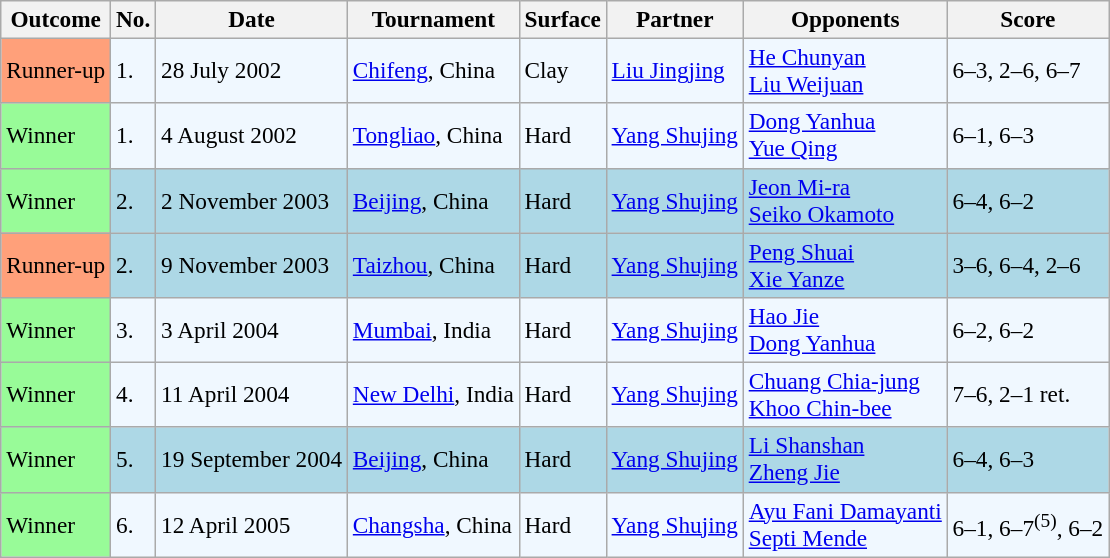<table class="sortable wikitable" style="font-size:97%;">
<tr>
<th>Outcome</th>
<th>No.</th>
<th>Date</th>
<th>Tournament</th>
<th>Surface</th>
<th>Partner</th>
<th>Opponents</th>
<th>Score</th>
</tr>
<tr bgcolor="#f0f8ff">
<td bgcolor="FFA07A">Runner-up</td>
<td>1.</td>
<td>28 July 2002</td>
<td><a href='#'>Chifeng</a>, China</td>
<td>Clay</td>
<td> <a href='#'>Liu Jingjing</a></td>
<td> <a href='#'>He Chunyan</a> <br>  <a href='#'>Liu Weijuan</a></td>
<td>6–3, 2–6, 6–7</td>
</tr>
<tr style="background:#f0f8ff;">
<td bgcolor="98FB98">Winner</td>
<td>1.</td>
<td>4 August 2002</td>
<td><a href='#'>Tongliao</a>, China</td>
<td>Hard</td>
<td> <a href='#'>Yang Shujing</a></td>
<td> <a href='#'>Dong Yanhua</a> <br>  <a href='#'>Yue Qing</a></td>
<td>6–1, 6–3</td>
</tr>
<tr bgcolor="lightblue">
<td bgcolor="98FB98">Winner</td>
<td>2.</td>
<td>2 November 2003</td>
<td><a href='#'>Beijing</a>, China</td>
<td>Hard</td>
<td> <a href='#'>Yang Shujing</a></td>
<td> <a href='#'>Jeon Mi-ra</a> <br>  <a href='#'>Seiko Okamoto</a></td>
<td>6–4, 6–2</td>
</tr>
<tr style="background:lightblue;">
<td bgcolor="FFA07A">Runner-up</td>
<td>2.</td>
<td>9 November 2003</td>
<td><a href='#'>Taizhou</a>, China</td>
<td>Hard</td>
<td> <a href='#'>Yang Shujing</a></td>
<td> <a href='#'>Peng Shuai</a> <br>  <a href='#'>Xie Yanze</a></td>
<td>3–6, 6–4, 2–6</td>
</tr>
<tr bgcolor="#f0f8ff">
<td bgcolor="98FB98">Winner</td>
<td>3.</td>
<td>3 April 2004</td>
<td><a href='#'>Mumbai</a>, India</td>
<td>Hard</td>
<td> <a href='#'>Yang Shujing</a></td>
<td> <a href='#'>Hao Jie</a><br>  <a href='#'>Dong Yanhua</a></td>
<td>6–2, 6–2</td>
</tr>
<tr bgcolor="#f0f8ff">
<td bgcolor="98FB98">Winner</td>
<td>4.</td>
<td>11 April 2004</td>
<td><a href='#'>New Delhi</a>, India</td>
<td>Hard</td>
<td> <a href='#'>Yang Shujing</a></td>
<td> <a href='#'>Chuang Chia-jung</a><br>  <a href='#'>Khoo Chin-bee</a></td>
<td>7–6, 2–1 ret.</td>
</tr>
<tr bgcolor="lightblue">
<td bgcolor="98FB98">Winner</td>
<td>5.</td>
<td>19 September 2004</td>
<td><a href='#'>Beijing</a>, China</td>
<td>Hard</td>
<td> <a href='#'>Yang Shujing</a></td>
<td> <a href='#'>Li Shanshan</a> <br>  <a href='#'>Zheng Jie</a></td>
<td>6–4, 6–3</td>
</tr>
<tr bgcolor="#f0f8ff">
<td bgcolor="98FB98">Winner</td>
<td>6.</td>
<td>12 April 2005</td>
<td><a href='#'>Changsha</a>, China</td>
<td>Hard</td>
<td> <a href='#'>Yang Shujing</a></td>
<td> <a href='#'>Ayu Fani Damayanti</a> <br>  <a href='#'>Septi Mende</a></td>
<td>6–1, 6–7<sup>(5)</sup>, 6–2</td>
</tr>
</table>
